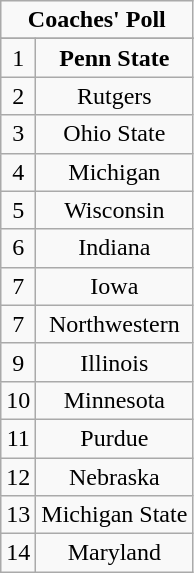<table class="wikitable" style="display: inline-table;">
<tr>
<td align="center" Colspan="3"><strong>Coaches' Poll</strong></td>
</tr>
<tr align="center">
</tr>
<tr align="center">
<td>1</td>
<td><strong>Penn State</strong></td>
</tr>
<tr align="center">
<td>2</td>
<td>Rutgers</td>
</tr>
<tr align="center">
<td>3</td>
<td>Ohio State</td>
</tr>
<tr align="center">
<td>4</td>
<td>Michigan</td>
</tr>
<tr align="center">
<td>5</td>
<td>Wisconsin</td>
</tr>
<tr align="center">
<td>6</td>
<td>Indiana</td>
</tr>
<tr align="center">
<td>7</td>
<td>Iowa</td>
</tr>
<tr align="center">
<td>7</td>
<td>Northwestern</td>
</tr>
<tr align="center">
<td>9</td>
<td>Illinois</td>
</tr>
<tr align="center">
<td>10</td>
<td>Minnesota</td>
</tr>
<tr align="center">
<td>11</td>
<td>Purdue</td>
</tr>
<tr align="center">
<td>12</td>
<td>Nebraska</td>
</tr>
<tr align="center">
<td>13</td>
<td>Michigan State</td>
</tr>
<tr align="center">
<td>14</td>
<td>Maryland</td>
</tr>
</table>
